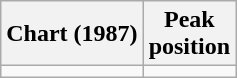<table class="wikitable">
<tr>
<th>Chart (1987)</th>
<th>Peak<br>position</th>
</tr>
<tr>
<td></td>
</tr>
</table>
